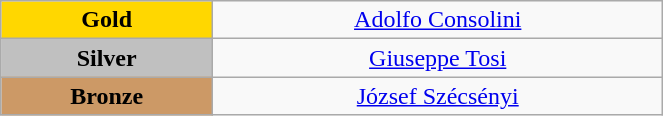<table class="wikitable" style="text-align:center; " width="35%">
<tr>
<td bgcolor="gold"><strong>Gold</strong></td>
<td><a href='#'>Adolfo Consolini</a><br>  <small><em></em></small></td>
</tr>
<tr>
<td bgcolor="silver"><strong>Silver</strong></td>
<td><a href='#'>Giuseppe Tosi</a><br>  <small><em></em></small></td>
</tr>
<tr>
<td bgcolor="CC9966"><strong>Bronze</strong></td>
<td><a href='#'>József Szécsényi</a><br>  <small><em></em></small></td>
</tr>
</table>
